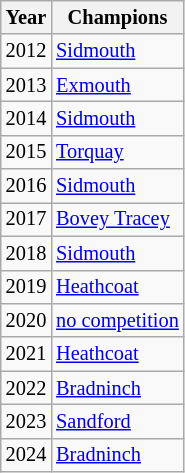<table class="wikitable" style="font-size:85%">
<tr>
<th>Year</th>
<th>Champions</th>
</tr>
<tr>
<td>2012</td>
<td><a href='#'>Sidmouth</a></td>
</tr>
<tr>
<td>2013</td>
<td><a href='#'>Exmouth</a></td>
</tr>
<tr>
<td>2014</td>
<td><a href='#'>Sidmouth</a></td>
</tr>
<tr>
<td>2015</td>
<td><a href='#'>Torquay</a></td>
</tr>
<tr>
<td>2016</td>
<td><a href='#'>Sidmouth</a></td>
</tr>
<tr>
<td>2017</td>
<td><a href='#'>Bovey Tracey</a></td>
</tr>
<tr>
<td>2018</td>
<td><a href='#'>Sidmouth</a></td>
</tr>
<tr>
<td>2019</td>
<td><a href='#'>Heathcoat</a></td>
</tr>
<tr>
<td>2020</td>
<td><a href='#'>no competition</a></td>
</tr>
<tr>
<td>2021</td>
<td><a href='#'>Heathcoat</a></td>
</tr>
<tr>
<td>2022</td>
<td><a href='#'>Bradninch</a></td>
</tr>
<tr>
<td>2023</td>
<td><a href='#'>Sandford</a></td>
</tr>
<tr>
<td>2024</td>
<td><a href='#'>Bradninch</a></td>
</tr>
</table>
